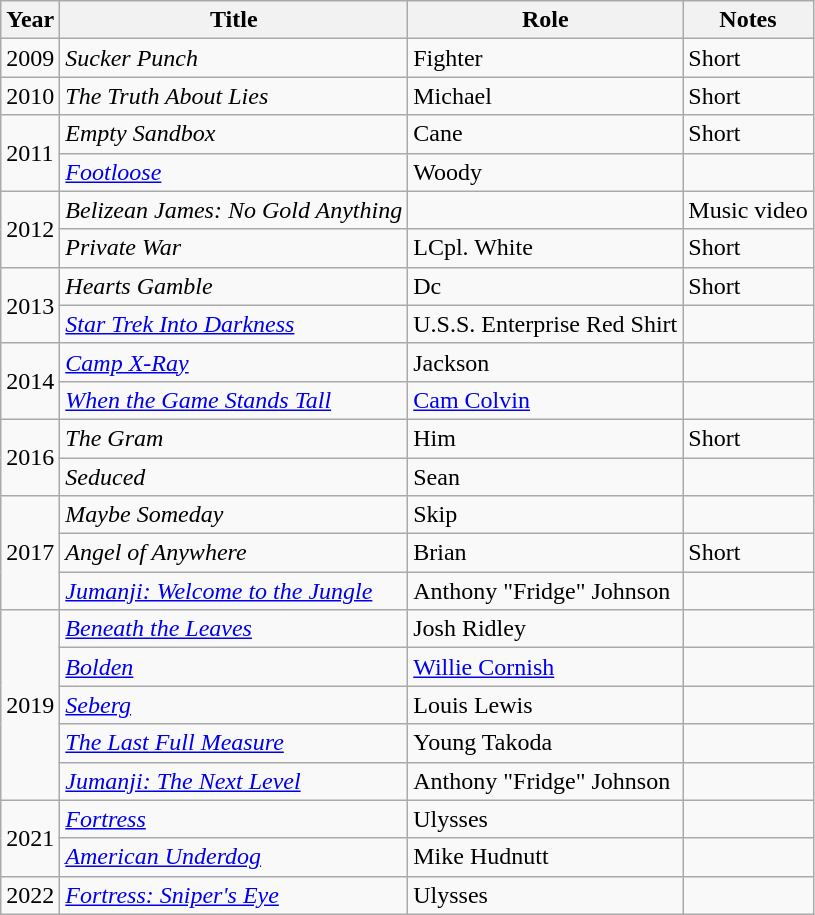<table class="wikitable sortable">
<tr>
<th>Year</th>
<th>Title</th>
<th>Role</th>
<th class="unsortable">Notes</th>
</tr>
<tr>
<td>2009</td>
<td><em>Sucker Punch</em></td>
<td>Fighter</td>
<td>Short</td>
</tr>
<tr>
<td>2010</td>
<td><em>The Truth About Lies</em></td>
<td>Michael</td>
<td>Short</td>
</tr>
<tr>
<td rowspan="2">2011</td>
<td><em>Empty Sandbox</em></td>
<td>Cane</td>
<td>Short</td>
</tr>
<tr>
<td><em><a href='#'>Footloose</a></em></td>
<td>Woody</td>
<td></td>
</tr>
<tr>
<td rowspan="2">2012</td>
<td><em>Belizean James: No Gold Anything</em></td>
<td></td>
<td>Music video</td>
</tr>
<tr>
<td><em>Private War</em></td>
<td>LCpl. White</td>
<td>Short</td>
</tr>
<tr>
<td rowspan="2">2013</td>
<td><em>Hearts Gamble</em></td>
<td>Dc</td>
<td>Short</td>
</tr>
<tr>
<td><em><a href='#'>Star Trek Into Darkness </a></em></td>
<td>U.S.S. Enterprise Red Shirt</td>
<td></td>
</tr>
<tr>
<td rowspan="2">2014</td>
<td><em><a href='#'>Camp X-Ray</a></em></td>
<td>Jackson</td>
<td></td>
</tr>
<tr>
<td><em><a href='#'>When the Game Stands Tall</a></em></td>
<td><a href='#'>Cam Colvin</a></td>
<td></td>
</tr>
<tr>
<td rowspan="2">2016</td>
<td><em>The Gram</em></td>
<td>Him</td>
<td>Short</td>
</tr>
<tr>
<td><em>Seduced</em></td>
<td>Sean</td>
<td></td>
</tr>
<tr>
<td rowspan="3">2017</td>
<td><em>Maybe Someday</em></td>
<td>Skip</td>
<td></td>
</tr>
<tr>
<td><em>Angel of Anywhere</em></td>
<td>Brian</td>
<td>Short</td>
</tr>
<tr>
<td><em><a href='#'>Jumanji: Welcome to the Jungle</a></em></td>
<td>Anthony "Fridge" Johnson</td>
<td></td>
</tr>
<tr>
<td rowspan="5">2019</td>
<td><em><a href='#'>Beneath the Leaves</a></em></td>
<td>Josh Ridley</td>
<td></td>
</tr>
<tr>
<td><em><a href='#'>Bolden</a></em></td>
<td><a href='#'>Willie Cornish</a></td>
<td></td>
</tr>
<tr>
<td><em><a href='#'>Seberg</a></em></td>
<td>Louis Lewis</td>
<td></td>
</tr>
<tr>
<td><em><a href='#'>The Last Full Measure</a></em></td>
<td>Young Takoda</td>
<td></td>
</tr>
<tr>
<td><em><a href='#'>Jumanji: The Next Level</a></em></td>
<td>Anthony "Fridge" Johnson</td>
<td></td>
</tr>
<tr>
<td rowspan="2">2021</td>
<td><em><a href='#'>Fortress</a></em></td>
<td>Ulysses</td>
<td></td>
</tr>
<tr>
<td><em><a href='#'>American Underdog</a></em></td>
<td>Mike Hudnutt</td>
<td></td>
</tr>
<tr>
<td>2022</td>
<td><em><a href='#'>Fortress: Sniper's Eye</a></em></td>
<td>Ulysses</td>
<td></td>
</tr>
</table>
